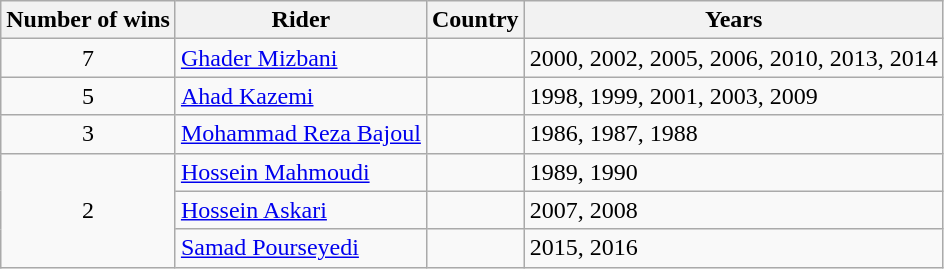<table class="wikitable">
<tr>
<th>Number of wins</th>
<th>Rider</th>
<th>Country</th>
<th>Years</th>
</tr>
<tr>
<td align=center>7</td>
<td><a href='#'>Ghader Mizbani</a></td>
<td></td>
<td>2000, 2002, 2005, 2006, 2010, 2013, 2014</td>
</tr>
<tr>
<td align=center>5</td>
<td><a href='#'>Ahad Kazemi</a></td>
<td></td>
<td>1998, 1999, 2001, 2003, 2009</td>
</tr>
<tr>
<td align=center>3</td>
<td><a href='#'>Mohammad Reza Bajoul</a></td>
<td></td>
<td>1986, 1987, 1988</td>
</tr>
<tr>
<td align=center rowspan=3>2</td>
<td><a href='#'>Hossein Mahmoudi</a></td>
<td></td>
<td>1989, 1990</td>
</tr>
<tr>
<td><a href='#'>Hossein Askari</a></td>
<td></td>
<td>2007, 2008</td>
</tr>
<tr>
<td><a href='#'>Samad Pourseyedi</a></td>
<td></td>
<td>2015, 2016</td>
</tr>
</table>
